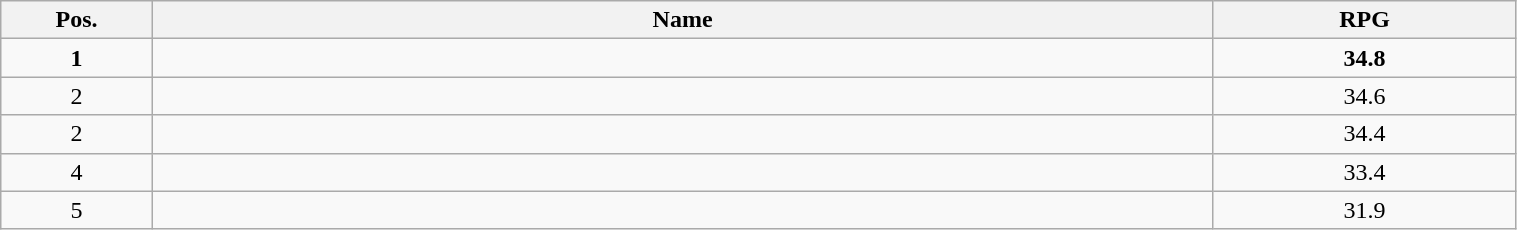<table class=wikitable width="80%">
<tr>
<th width="10%">Pos.</th>
<th width="70%">Name</th>
<th width="20%">RPG</th>
</tr>
<tr>
<td align=center><strong>1</strong></td>
<td><strong></strong></td>
<td align=center><strong>34.8</strong></td>
</tr>
<tr>
<td align=center>2</td>
<td></td>
<td align=center>34.6</td>
</tr>
<tr>
<td align=center>2</td>
<td></td>
<td align=center>34.4</td>
</tr>
<tr>
<td align=center>4</td>
<td></td>
<td align=center>33.4</td>
</tr>
<tr>
<td align=center>5</td>
<td></td>
<td align=center>31.9</td>
</tr>
</table>
